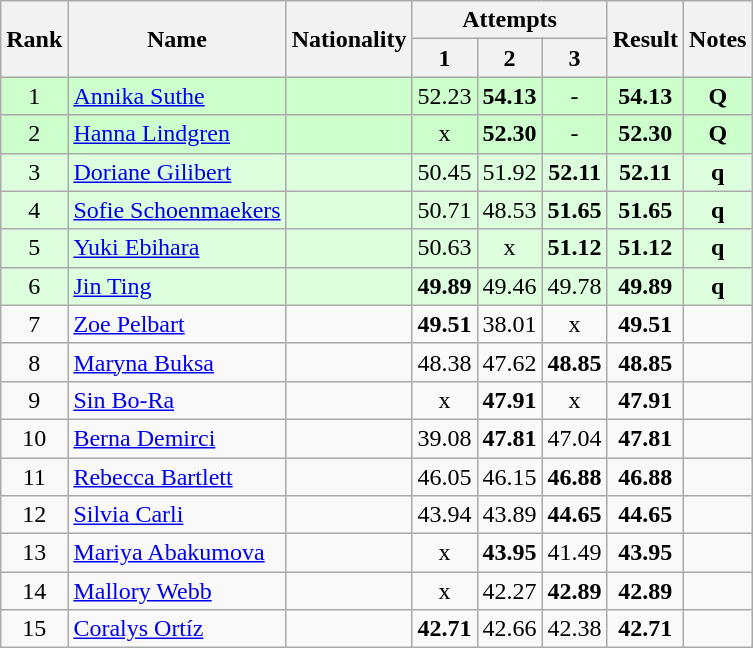<table class="wikitable sortable" style="text-align:center">
<tr>
<th rowspan=2>Rank</th>
<th rowspan=2>Name</th>
<th rowspan=2>Nationality</th>
<th colspan=3>Attempts</th>
<th rowspan=2>Result</th>
<th rowspan=2>Notes</th>
</tr>
<tr>
<th>1</th>
<th>2</th>
<th>3</th>
</tr>
<tr bgcolor=ccffcc>
<td>1</td>
<td align=left><a href='#'>Annika Suthe</a></td>
<td align=left></td>
<td>52.23</td>
<td><strong>54.13</strong></td>
<td>-</td>
<td><strong>54.13</strong></td>
<td><strong>Q</strong></td>
</tr>
<tr bgcolor=ccffcc>
<td>2</td>
<td align=left><a href='#'>Hanna Lindgren</a></td>
<td align=left></td>
<td>x</td>
<td><strong>52.30</strong></td>
<td>-</td>
<td><strong>52.30</strong></td>
<td><strong>Q</strong></td>
</tr>
<tr bgcolor=ddffdd>
<td>3</td>
<td align=left><a href='#'>Doriane Gilibert</a></td>
<td align=left></td>
<td>50.45</td>
<td>51.92</td>
<td><strong>52.11</strong></td>
<td><strong>52.11</strong></td>
<td><strong>q</strong></td>
</tr>
<tr bgcolor=ddffdd>
<td>4</td>
<td align=left><a href='#'>Sofie Schoenmaekers</a></td>
<td align=left></td>
<td>50.71</td>
<td>48.53</td>
<td><strong>51.65</strong></td>
<td><strong>51.65</strong></td>
<td><strong>q</strong></td>
</tr>
<tr bgcolor=ddffdd>
<td>5</td>
<td align=left><a href='#'>Yuki Ebihara</a></td>
<td align=left></td>
<td>50.63</td>
<td>x</td>
<td><strong>51.12</strong></td>
<td><strong>51.12</strong></td>
<td><strong>q</strong></td>
</tr>
<tr bgcolor=ddffdd>
<td>6</td>
<td align=left><a href='#'>Jin Ting</a></td>
<td align=left></td>
<td><strong>49.89</strong></td>
<td>49.46</td>
<td>49.78</td>
<td><strong>49.89</strong></td>
<td><strong>q</strong></td>
</tr>
<tr>
<td>7</td>
<td align=left><a href='#'>Zoe Pelbart</a></td>
<td align=left></td>
<td><strong>49.51</strong></td>
<td>38.01</td>
<td>x</td>
<td><strong>49.51</strong></td>
<td></td>
</tr>
<tr>
<td>8</td>
<td align=left><a href='#'>Maryna Buksa</a></td>
<td align=left></td>
<td>48.38</td>
<td>47.62</td>
<td><strong>48.85</strong></td>
<td><strong>48.85</strong></td>
<td></td>
</tr>
<tr>
<td>9</td>
<td align=left><a href='#'>Sin Bo-Ra</a></td>
<td align=left></td>
<td>x</td>
<td><strong>47.91</strong></td>
<td>x</td>
<td><strong>47.91</strong></td>
<td></td>
</tr>
<tr>
<td>10</td>
<td align=left><a href='#'>Berna Demirci</a></td>
<td align=left></td>
<td>39.08</td>
<td><strong>47.81</strong></td>
<td>47.04</td>
<td><strong>47.81</strong></td>
<td></td>
</tr>
<tr>
<td>11</td>
<td align=left><a href='#'>Rebecca Bartlett</a></td>
<td align=left></td>
<td>46.05</td>
<td>46.15</td>
<td><strong>46.88</strong></td>
<td><strong>46.88</strong></td>
<td></td>
</tr>
<tr>
<td>12</td>
<td align=left><a href='#'>Silvia Carli</a></td>
<td align=left></td>
<td>43.94</td>
<td>43.89</td>
<td><strong>44.65</strong></td>
<td><strong>44.65</strong></td>
<td></td>
</tr>
<tr>
<td>13</td>
<td align=left><a href='#'>Mariya Abakumova</a></td>
<td align=left></td>
<td>x</td>
<td><strong>43.95</strong></td>
<td>41.49</td>
<td><strong>43.95</strong></td>
<td></td>
</tr>
<tr>
<td>14</td>
<td align=left><a href='#'>Mallory Webb</a></td>
<td align=left></td>
<td>x</td>
<td>42.27</td>
<td><strong>42.89</strong></td>
<td><strong>42.89</strong></td>
<td></td>
</tr>
<tr>
<td>15</td>
<td align=left><a href='#'>Coralys Ortíz</a></td>
<td align=left></td>
<td><strong>42.71</strong></td>
<td>42.66</td>
<td>42.38</td>
<td><strong>42.71</strong></td>
<td></td>
</tr>
</table>
